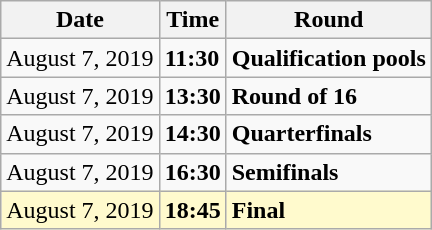<table class="wikitable">
<tr>
<th>Date</th>
<th>Time</th>
<th>Round</th>
</tr>
<tr>
<td>August 7, 2019</td>
<td><strong>11:30</strong></td>
<td><strong>Qualification pools</strong></td>
</tr>
<tr>
<td>August 7, 2019</td>
<td><strong>13:30</strong></td>
<td><strong>Round of 16</strong></td>
</tr>
<tr>
<td>August 7, 2019</td>
<td><strong>14:30</strong></td>
<td><strong>Quarterfinals</strong></td>
</tr>
<tr>
<td>August 7, 2019</td>
<td><strong>16:30</strong></td>
<td><strong>Semifinals</strong></td>
</tr>
<tr style=background:lemonchiffon>
<td>August 7, 2019</td>
<td><strong>18:45</strong></td>
<td><strong>Final</strong></td>
</tr>
</table>
